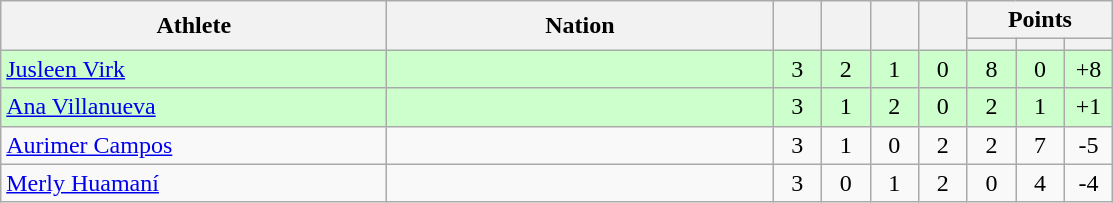<table class="wikitable" style="text-align: center; font-size:100% ">
<tr>
<th rowspan=2 width=250>Athlete</th>
<th rowspan=2 width=250>Nation</th>
<th rowspan=2 width=25></th>
<th rowspan=2 width=25></th>
<th rowspan=2 width=25></th>
<th rowspan=2 width=25></th>
<th colspan=3>Points</th>
</tr>
<tr>
<th width=25></th>
<th width=25></th>
<th width=25></th>
</tr>
<tr bgcolor="ccffcc">
<td align=left><a href='#'>Jusleen Virk</a></td>
<td align=left></td>
<td>3</td>
<td>2</td>
<td>1</td>
<td>0</td>
<td>8</td>
<td>0</td>
<td>+8</td>
</tr>
<tr bgcolor="ccffcc">
<td align=left><a href='#'>Ana Villanueva</a></td>
<td align=left></td>
<td>3</td>
<td>1</td>
<td>2</td>
<td>0</td>
<td>2</td>
<td>1</td>
<td>+1</td>
</tr>
<tr>
<td align=left><a href='#'>Aurimer Campos</a></td>
<td align=left></td>
<td>3</td>
<td>1</td>
<td>0</td>
<td>2</td>
<td>2</td>
<td>7</td>
<td>-5</td>
</tr>
<tr>
<td align=left><a href='#'>Merly Huamaní</a></td>
<td align=left></td>
<td>3</td>
<td>0</td>
<td>1</td>
<td>2</td>
<td>0</td>
<td>4</td>
<td>-4</td>
</tr>
</table>
